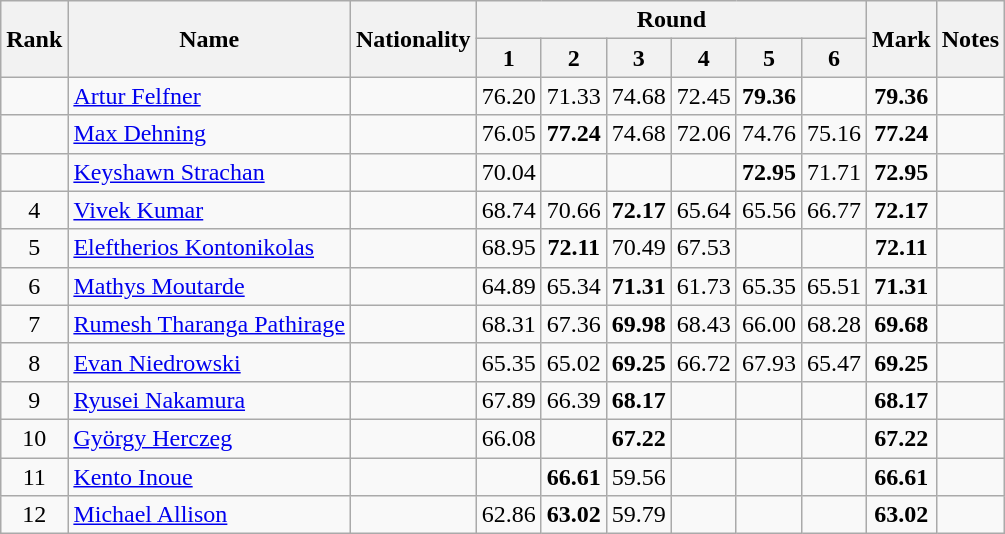<table class="wikitable sortable" style="text-align:center">
<tr>
<th rowspan=2>Rank</th>
<th rowspan=2>Name</th>
<th rowspan=2>Nationality</th>
<th colspan=6>Round</th>
<th rowspan=2>Mark</th>
<th rowspan=2>Notes</th>
</tr>
<tr>
<th>1</th>
<th>2</th>
<th>3</th>
<th>4</th>
<th>5</th>
<th>6</th>
</tr>
<tr>
<td></td>
<td align=left><a href='#'>Artur Felfner</a></td>
<td align=left></td>
<td>76.20</td>
<td>71.33</td>
<td>74.68</td>
<td>72.45</td>
<td><strong>79.36</strong></td>
<td></td>
<td><strong>79.36</strong></td>
<td></td>
</tr>
<tr>
<td></td>
<td align=left><a href='#'>Max Dehning</a></td>
<td align=left></td>
<td>76.05</td>
<td><strong>77.24</strong></td>
<td>74.68</td>
<td>72.06</td>
<td>74.76</td>
<td>75.16</td>
<td><strong>77.24</strong></td>
<td></td>
</tr>
<tr>
<td></td>
<td align=left><a href='#'>Keyshawn Strachan</a></td>
<td align=left></td>
<td>70.04</td>
<td></td>
<td></td>
<td></td>
<td><strong>72.95</strong></td>
<td>71.71</td>
<td><strong>72.95</strong></td>
<td></td>
</tr>
<tr>
<td>4</td>
<td align=left><a href='#'>Vivek Kumar</a></td>
<td align=left></td>
<td>68.74</td>
<td>70.66</td>
<td><strong>72.17</strong></td>
<td>65.64</td>
<td>65.56</td>
<td>66.77</td>
<td><strong>72.17</strong></td>
<td></td>
</tr>
<tr>
<td>5</td>
<td align=left><a href='#'>Eleftherios Kontonikolas</a></td>
<td align=left></td>
<td>68.95</td>
<td><strong>72.11</strong></td>
<td>70.49</td>
<td>67.53</td>
<td></td>
<td></td>
<td><strong>72.11</strong></td>
<td></td>
</tr>
<tr>
<td>6</td>
<td align=left><a href='#'>Mathys Moutarde</a></td>
<td align=left></td>
<td>64.89</td>
<td>65.34</td>
<td><strong>71.31</strong></td>
<td>61.73</td>
<td>65.35</td>
<td>65.51</td>
<td><strong>71.31</strong></td>
<td></td>
</tr>
<tr>
<td>7</td>
<td align=left><a href='#'>Rumesh Tharanga Pathirage</a></td>
<td align=left></td>
<td>68.31</td>
<td>67.36</td>
<td><strong>69.98</strong></td>
<td>68.43</td>
<td>66.00</td>
<td>68.28</td>
<td><strong>69.68</strong></td>
<td></td>
</tr>
<tr>
<td>8</td>
<td align=left><a href='#'>Evan Niedrowski</a></td>
<td align=left></td>
<td>65.35</td>
<td>65.02</td>
<td><strong>69.25</strong></td>
<td>66.72</td>
<td>67.93</td>
<td>65.47</td>
<td><strong>69.25</strong></td>
<td></td>
</tr>
<tr>
<td>9</td>
<td align=left><a href='#'>Ryusei Nakamura</a></td>
<td align=left></td>
<td>67.89</td>
<td>66.39</td>
<td><strong>68.17</strong></td>
<td></td>
<td></td>
<td></td>
<td><strong>68.17</strong></td>
<td></td>
</tr>
<tr>
<td>10</td>
<td align=left><a href='#'>György Herczeg</a></td>
<td align=left></td>
<td>66.08</td>
<td></td>
<td><strong>67.22</strong></td>
<td></td>
<td></td>
<td></td>
<td><strong>67.22</strong></td>
<td></td>
</tr>
<tr>
<td>11</td>
<td align=left><a href='#'>Kento Inoue</a></td>
<td align=left></td>
<td></td>
<td><strong>66.61</strong></td>
<td>59.56</td>
<td></td>
<td></td>
<td></td>
<td><strong>66.61</strong></td>
<td></td>
</tr>
<tr>
<td>12</td>
<td align=left><a href='#'>Michael Allison</a></td>
<td align=left></td>
<td>62.86</td>
<td><strong>63.02</strong></td>
<td>59.79</td>
<td></td>
<td></td>
<td></td>
<td><strong>63.02</strong></td>
<td></td>
</tr>
</table>
